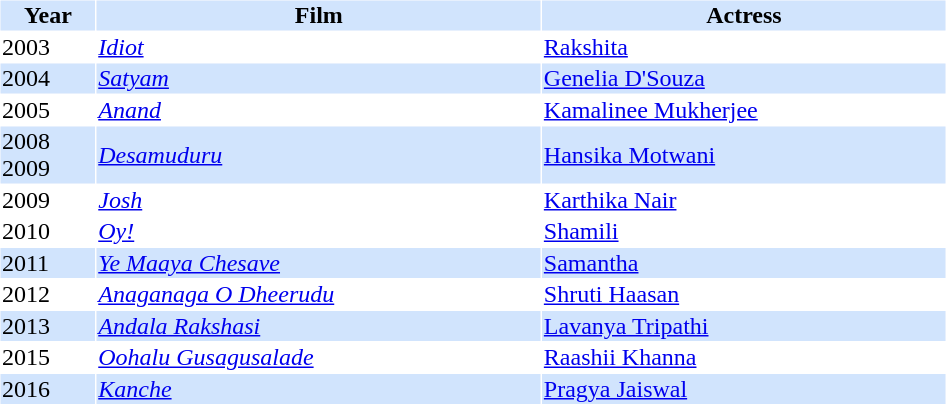<table cellspacing="1" cellpadding="1" border="0" style="width:50%;">
<tr style="background:#d1e4fd;">
<th>Year</th>
<th>Film</th>
<th>Actress</th>
</tr>
<tr>
<td>2003</td>
<td><em><a href='#'>Idiot</a></em></td>
<td><a href='#'>Rakshita</a></td>
</tr>
<tr style="background:#d1e4fd;">
<td>2004</td>
<td><em><a href='#'>Satyam</a></em></td>
<td><a href='#'>Genelia D'Souza</a></td>
</tr>
<tr>
<td>2005</td>
<td><em><a href='#'>Anand</a></em></td>
<td><a href='#'>Kamalinee Mukherjee</a></td>
</tr>
<tr style="background:#d1e4fd;">
<td>2008<br>2009</td>
<td><em><a href='#'>Desamuduru</a></em></td>
<td><a href='#'>Hansika Motwani</a></td>
</tr>
<tr>
<td>2009</td>
<td><em><a href='#'>Josh</a></em></td>
<td><a href='#'>Karthika Nair</a></td>
</tr>
<tr>
<td>2010</td>
<td><em><a href='#'>Oy!</a></em></td>
<td><a href='#'>Shamili</a></td>
</tr>
<tr style="background:#d1e4fd;">
<td>2011</td>
<td><em><a href='#'>Ye Maaya Chesave</a></em></td>
<td><a href='#'>Samantha</a></td>
</tr>
<tr>
<td>2012</td>
<td><em><a href='#'>Anaganaga O Dheerudu</a></em></td>
<td><a href='#'>Shruti Haasan</a></td>
</tr>
<tr style="background:#d1e4fd;">
<td>2013</td>
<td><em><a href='#'>Andala Rakshasi</a></em></td>
<td><a href='#'>Lavanya Tripathi</a></td>
</tr>
<tr>
<td>2015</td>
<td><em><a href='#'>Oohalu Gusagusalade</a></em></td>
<td><a href='#'>Raashii Khanna</a></td>
</tr>
<tr style="background:#d1e4fd;">
<td>2016</td>
<td><em><a href='#'>Kanche</a></em></td>
<td><a href='#'>Pragya Jaiswal</a></td>
</tr>
</table>
